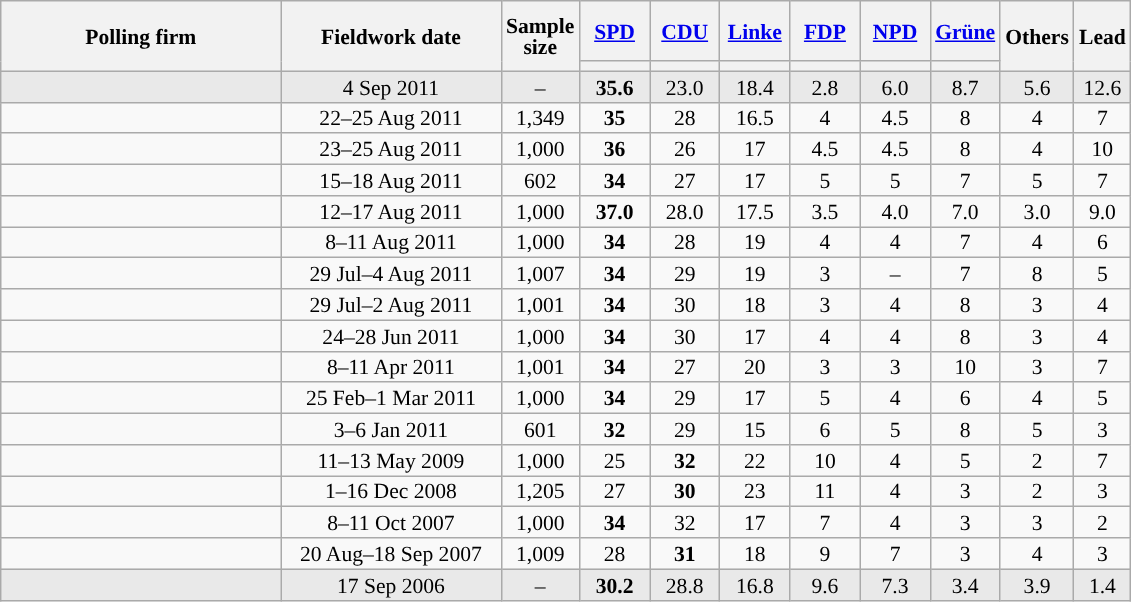<table class="wikitable sortable" style="text-align:center;font-size:90%;line-height:14px;">
<tr style="height:40px;">
<th style="width:180px;" rowspan="2">Polling firm</th>
<th style="width:140px;" rowspan="2">Fieldwork date</th>
<th style="width:35px;" rowspan="2">Sample<br>size</th>
<th class="unsortable" style="width:40px;"><a href='#'>SPD</a></th>
<th class="unsortable" style="width:40px;"><a href='#'>CDU</a></th>
<th class="unsortable" style="width:40px;"><a href='#'>Linke</a></th>
<th class="unsortable" style="width:40px;"><a href='#'>FDP</a></th>
<th class="unsortable" style="width:40px;"><a href='#'>NPD</a></th>
<th class="unsortable" style="width:40px;"><a href='#'>Grüne</a></th>
<th class="unsortable" style="width:40px;" rowspan="2">Others</th>
<th style="width:30px;" rowspan="2">Lead</th>
</tr>
<tr>
<th style="background:"></th>
<th style="background:"></th>
<th style="background:"></th>
<th style="background:"></th>
<th style="background:"></th>
<th style="background:"></th>
</tr>
<tr style="background:#E9E9E9;">
<td></td>
<td data-sort-value="2011-09-04">4 Sep 2011</td>
<td>–</td>
<td><strong>35.6</strong></td>
<td>23.0</td>
<td>18.4</td>
<td>2.8</td>
<td>6.0</td>
<td>8.7</td>
<td>5.6</td>
<td style="background:">12.6</td>
</tr>
<tr>
<td></td>
<td data-sort-value="2011-08-26">22–25 Aug 2011</td>
<td>1,349</td>
<td><strong>35</strong></td>
<td>28</td>
<td>16.5</td>
<td>4</td>
<td>4.5</td>
<td>8</td>
<td>4</td>
<td style="background:">7</td>
</tr>
<tr>
<td></td>
<td data-sort-value="2011-08-25">23–25 Aug 2011</td>
<td>1,000</td>
<td><strong>36</strong></td>
<td>26</td>
<td>17</td>
<td>4.5</td>
<td>4.5</td>
<td>8</td>
<td>4</td>
<td style="background:">10</td>
</tr>
<tr>
<td></td>
<td data-sort-value="2011-08-24">15–18 Aug 2011</td>
<td>602</td>
<td><strong>34</strong></td>
<td>27</td>
<td>17</td>
<td>5</td>
<td>5</td>
<td>7</td>
<td>5</td>
<td style="background:">7</td>
</tr>
<tr>
<td></td>
<td data-sort-value="2011-08-19">12–17 Aug 2011</td>
<td>1,000</td>
<td><strong>37.0</strong></td>
<td>28.0</td>
<td>17.5</td>
<td>3.5</td>
<td>4.0</td>
<td>7.0</td>
<td>3.0</td>
<td style="background:">9.0</td>
</tr>
<tr>
<td></td>
<td data-sort-value="2011-08-14">8–11 Aug 2011</td>
<td>1,000</td>
<td><strong>34</strong></td>
<td>28</td>
<td>19</td>
<td>4</td>
<td>4</td>
<td>7</td>
<td>4</td>
<td style="background:">6</td>
</tr>
<tr>
<td></td>
<td data-sort-value="2011-08-07">29 Jul–4 Aug 2011</td>
<td>1,007</td>
<td><strong>34</strong></td>
<td>29</td>
<td>19</td>
<td>3</td>
<td>–</td>
<td>7</td>
<td>8</td>
<td style="background:">5</td>
</tr>
<tr>
<td></td>
<td data-sort-value="2011-08-04">29 Jul–2 Aug 2011</td>
<td>1,001</td>
<td><strong>34</strong></td>
<td>30</td>
<td>18</td>
<td>3</td>
<td>4</td>
<td>8</td>
<td>3</td>
<td style="background:">4</td>
</tr>
<tr>
<td></td>
<td data-sort-value="2011-06-29">24–28 Jun 2011</td>
<td>1,000</td>
<td><strong>34</strong></td>
<td>30</td>
<td>17</td>
<td>4</td>
<td>4</td>
<td>8</td>
<td>3</td>
<td style="background:">4</td>
</tr>
<tr>
<td></td>
<td data-sort-value="2011-04-13">8–11 Apr 2011</td>
<td>1,001</td>
<td><strong>34</strong></td>
<td>27</td>
<td>20</td>
<td>3</td>
<td>3</td>
<td>10</td>
<td>3</td>
<td style="background:">7</td>
</tr>
<tr>
<td></td>
<td data-sort-value="2011-03-03">25 Feb–1 Mar 2011</td>
<td>1,000</td>
<td><strong>34</strong></td>
<td>29</td>
<td>17</td>
<td>5</td>
<td>4</td>
<td>6</td>
<td>4</td>
<td style="background:">5</td>
</tr>
<tr>
<td></td>
<td data-sort-value="2011-01-21">3–6 Jan 2011</td>
<td>601</td>
<td><strong>32</strong></td>
<td>29</td>
<td>15</td>
<td>6</td>
<td>5</td>
<td>8</td>
<td>5</td>
<td style="background:">3</td>
</tr>
<tr>
<td></td>
<td data-sort-value="2009-05-15">11–13 May 2009</td>
<td>1,000</td>
<td>25</td>
<td><strong>32</strong></td>
<td>22</td>
<td>10</td>
<td>4</td>
<td>5</td>
<td>2</td>
<td style="background:">7</td>
</tr>
<tr>
<td></td>
<td data-sort-value="2009-01-13">1–16 Dec 2008</td>
<td>1,205</td>
<td>27</td>
<td><strong>30</strong></td>
<td>23</td>
<td>11</td>
<td>4</td>
<td>3</td>
<td>2</td>
<td style="background:">3</td>
</tr>
<tr>
<td></td>
<td data-sort-value="2007-10-17">8–11 Oct 2007</td>
<td>1,000</td>
<td><strong>34</strong></td>
<td>32</td>
<td>17</td>
<td>7</td>
<td>4</td>
<td>3</td>
<td>3</td>
<td style="background:">2</td>
</tr>
<tr>
<td></td>
<td data-sort-value="2007-09-20">20 Aug–18 Sep 2007</td>
<td>1,009</td>
<td>28</td>
<td><strong>31</strong></td>
<td>18</td>
<td>9</td>
<td>7</td>
<td>3</td>
<td>4</td>
<td style="background:">3</td>
</tr>
<tr style="background:#E9E9E9;">
<td></td>
<td data-sort-value="2006-09-17">17 Sep 2006</td>
<td>–</td>
<td><strong>30.2</strong></td>
<td>28.8</td>
<td>16.8</td>
<td>9.6</td>
<td>7.3</td>
<td>3.4</td>
<td>3.9</td>
<td style="background:">1.4</td>
</tr>
</table>
